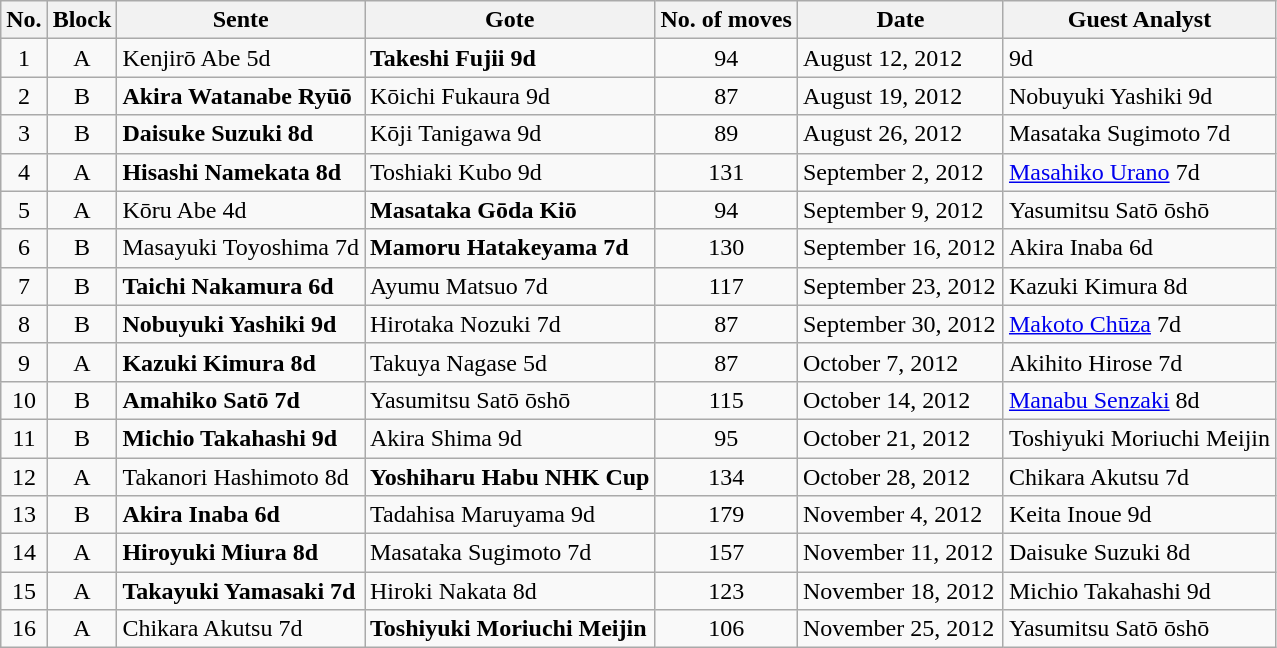<table class="wikitable">
<tr>
<th width="20">No.</th>
<th>Block</th>
<th>Sente</th>
<th>Gote</th>
<th>No. of moves</th>
<th width="130">Date</th>
<th>Guest Analyst</th>
</tr>
<tr>
<td align="center">1</td>
<td align="center">A</td>
<td>Kenjirō Abe 5d</td>
<td><strong>Takeshi Fujii 9d</strong></td>
<td align="center">94</td>
<td>August 12, 2012</td>
<td> 9d</td>
</tr>
<tr>
<td align="center">2</td>
<td align="center">B</td>
<td><strong>Akira Watanabe Ryūō</strong></td>
<td>Kōichi Fukaura 9d</td>
<td align="center">87</td>
<td>August 19, 2012</td>
<td>Nobuyuki Yashiki 9d</td>
</tr>
<tr>
<td align="center">3</td>
<td align="center">B</td>
<td><strong>Daisuke Suzuki 8d</strong></td>
<td>Kōji Tanigawa 9d</td>
<td align="center">89</td>
<td>August 26, 2012</td>
<td>Masataka Sugimoto 7d</td>
</tr>
<tr>
<td align="center">4</td>
<td align="center">A</td>
<td><strong>Hisashi Namekata 8d</strong></td>
<td>Toshiaki Kubo 9d</td>
<td align="center">131</td>
<td>September 2, 2012</td>
<td><a href='#'>Masahiko Urano</a> 7d</td>
</tr>
<tr>
<td align="center">5</td>
<td align="center">A</td>
<td>Kōru Abe 4d</td>
<td><strong>Masataka Gōda Kiō</strong></td>
<td align="center">94</td>
<td>September 9, 2012</td>
<td>Yasumitsu Satō ōshō</td>
</tr>
<tr>
<td align="center">6</td>
<td align="center">B</td>
<td>Masayuki Toyoshima 7d</td>
<td><strong>Mamoru Hatakeyama 7d</strong></td>
<td align="center">130</td>
<td>September 16, 2012</td>
<td>Akira Inaba 6d</td>
</tr>
<tr>
<td align="center">7</td>
<td align="center">B</td>
<td><strong>Taichi Nakamura 6d</strong></td>
<td>Ayumu Matsuo 7d</td>
<td align="center">117</td>
<td>September 23, 2012</td>
<td>Kazuki Kimura 8d</td>
</tr>
<tr>
<td align="center">8</td>
<td align="center">B</td>
<td><strong>Nobuyuki Yashiki 9d</strong></td>
<td>Hirotaka Nozuki 7d</td>
<td align="center">87</td>
<td>September 30, 2012</td>
<td><a href='#'>Makoto Chūza</a> 7d</td>
</tr>
<tr>
<td align="center">9</td>
<td align="center">A</td>
<td><strong>Kazuki Kimura 8d</strong></td>
<td>Takuya Nagase 5d</td>
<td align="center">87</td>
<td>October 7, 2012</td>
<td>Akihito Hirose 7d</td>
</tr>
<tr>
<td align="center">10</td>
<td align="center">B</td>
<td><strong>Amahiko Satō 7d</strong></td>
<td>Yasumitsu Satō ōshō</td>
<td align="center">115</td>
<td>October 14, 2012</td>
<td><a href='#'>Manabu Senzaki</a> 8d</td>
</tr>
<tr>
<td align="center">11</td>
<td align="center">B</td>
<td><strong>Michio Takahashi 9d</strong></td>
<td>Akira Shima 9d</td>
<td align="center">95</td>
<td>October 21, 2012</td>
<td>Toshiyuki Moriuchi Meijin</td>
</tr>
<tr>
<td align="center">12</td>
<td align="center">A</td>
<td>Takanori Hashimoto 8d</td>
<td><strong>Yoshiharu Habu NHK Cup</strong></td>
<td align="center">134</td>
<td>October 28, 2012</td>
<td>Chikara Akutsu 7d</td>
</tr>
<tr>
<td align="center">13</td>
<td align="center">B</td>
<td><strong>Akira Inaba 6d</strong></td>
<td>Tadahisa Maruyama 9d</td>
<td align="center">179</td>
<td>November 4, 2012</td>
<td>Keita Inoue 9d</td>
</tr>
<tr>
<td align="center">14</td>
<td align="center">A</td>
<td><strong>Hiroyuki Miura 8d</strong></td>
<td>Masataka Sugimoto 7d</td>
<td align="center">157</td>
<td>November 11, 2012</td>
<td>Daisuke Suzuki 8d</td>
</tr>
<tr>
<td align="center">15</td>
<td align="center">A</td>
<td><strong>Takayuki Yamasaki 7d</strong></td>
<td>Hiroki Nakata 8d</td>
<td align="center">123</td>
<td>November 18, 2012</td>
<td>Michio Takahashi 9d</td>
</tr>
<tr>
<td align="center">16</td>
<td align="center">A</td>
<td>Chikara Akutsu 7d</td>
<td><strong>Toshiyuki Moriuchi Meijin</strong></td>
<td align="center">106</td>
<td>November 25, 2012</td>
<td>Yasumitsu Satō ōshō</td>
</tr>
</table>
